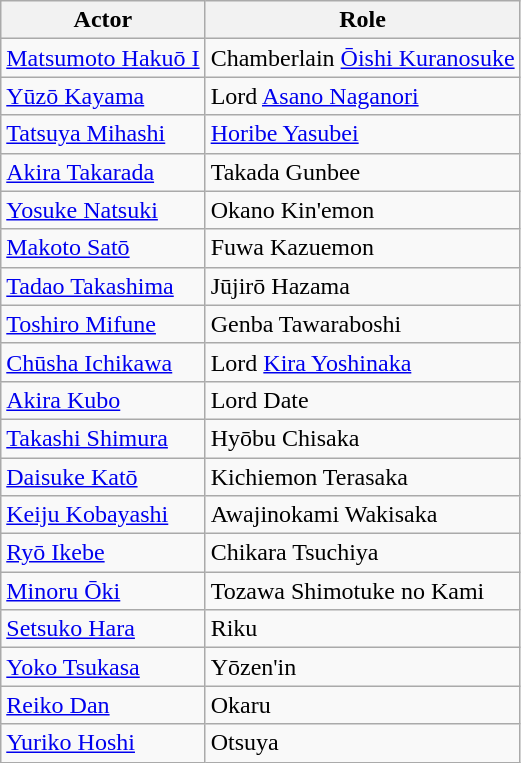<table class="wikitable">
<tr>
<th>Actor</th>
<th>Role</th>
</tr>
<tr>
<td><a href='#'>Matsumoto Hakuō I</a></td>
<td>Chamberlain <a href='#'>Ōishi Kuranosuke</a></td>
</tr>
<tr>
<td><a href='#'>Yūzō Kayama</a></td>
<td>Lord <a href='#'>Asano Naganori</a></td>
</tr>
<tr>
<td><a href='#'>Tatsuya Mihashi</a></td>
<td><a href='#'>Horibe Yasubei</a></td>
</tr>
<tr>
<td><a href='#'>Akira Takarada</a></td>
<td>Takada Gunbee</td>
</tr>
<tr>
<td><a href='#'>Yosuke Natsuki</a></td>
<td>Okano Kin'emon</td>
</tr>
<tr>
<td><a href='#'>Makoto Satō</a></td>
<td>Fuwa Kazuemon</td>
</tr>
<tr>
<td><a href='#'>Tadao Takashima</a></td>
<td>Jūjirō Hazama</td>
</tr>
<tr>
<td><a href='#'>Toshiro Mifune</a></td>
<td>Genba Tawaraboshi</td>
</tr>
<tr>
<td><a href='#'>Chūsha Ichikawa</a></td>
<td>Lord <a href='#'>Kira Yoshinaka</a></td>
</tr>
<tr>
<td><a href='#'>Akira Kubo</a></td>
<td>Lord Date</td>
</tr>
<tr>
<td><a href='#'>Takashi Shimura</a></td>
<td>Hyōbu Chisaka</td>
</tr>
<tr>
<td><a href='#'>Daisuke Katō</a></td>
<td>Kichiemon Terasaka</td>
</tr>
<tr>
<td><a href='#'>Keiju Kobayashi</a></td>
<td>Awajinokami Wakisaka</td>
</tr>
<tr>
<td><a href='#'>Ryō Ikebe</a></td>
<td>Chikara Tsuchiya</td>
</tr>
<tr>
<td><a href='#'>Minoru Ōki</a></td>
<td>Tozawa Shimotuke no Kami</td>
</tr>
<tr>
<td><a href='#'>Setsuko Hara</a></td>
<td>Riku</td>
</tr>
<tr>
<td><a href='#'>Yoko Tsukasa</a></td>
<td>Yōzen'in</td>
</tr>
<tr>
<td><a href='#'>Reiko Dan</a></td>
<td>Okaru</td>
</tr>
<tr>
<td><a href='#'>Yuriko Hoshi</a></td>
<td>Otsuya</td>
</tr>
</table>
